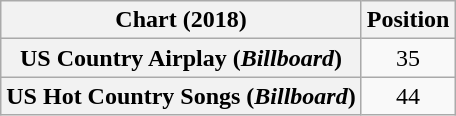<table class="wikitable sortable plainrowheaders" style="text-align:center">
<tr>
<th scope="col">Chart (2018)</th>
<th scope="col">Position</th>
</tr>
<tr>
<th scope="row">US Country Airplay (<em>Billboard</em>)</th>
<td>35</td>
</tr>
<tr>
<th scope="row">US Hot Country Songs (<em>Billboard</em>)</th>
<td>44</td>
</tr>
</table>
